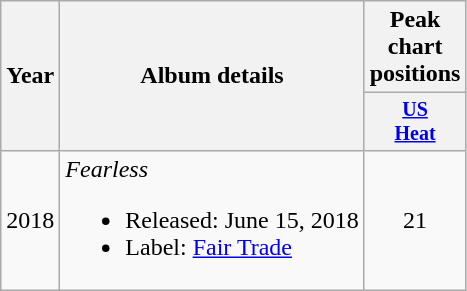<table class="wikitable" style="text-align:center;">
<tr>
<th rowspan="2">Year</th>
<th rowspan="2">Album details</th>
<th colspan="1">Peak chart positions</th>
</tr>
<tr style="font-size:smaller;">
<th width="45"><a href='#'>US<br>Heat</a><br></th>
</tr>
<tr>
<td>2018</td>
<td style="text-align:left;"><em>Fearless</em><br><ul><li>Released: June 15, 2018</li><li>Label: <a href='#'>Fair Trade</a></li></ul></td>
<td>21</td>
</tr>
</table>
